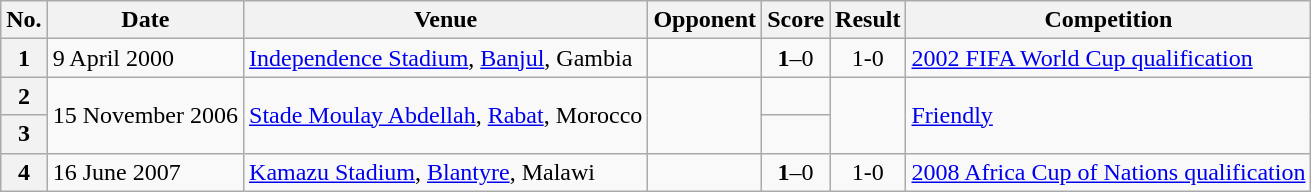<table class="wikitable sortable">
<tr>
<th scope=col>No.</th>
<th scope=col>Date</th>
<th scope=col>Venue</th>
<th scope=col>Opponent</th>
<th scope=col>Score</th>
<th scope=col>Result</th>
<th scope=col>Competition</th>
</tr>
<tr>
<th>1</th>
<td>9 April 2000</td>
<td><a href='#'>Independence Stadium</a>, <a href='#'>Banjul</a>, Gambia</td>
<td></td>
<td align="center"><strong>1</strong>–0</td>
<td align="center">1-0</td>
<td><a href='#'>2002 FIFA World Cup qualification</a></td>
</tr>
<tr>
<th>2</th>
<td rowspan="2">15 November 2006</td>
<td rowspan="2"><a href='#'>Stade Moulay Abdellah</a>, <a href='#'>Rabat</a>, Morocco</td>
<td rowspan="2"></td>
<td></td>
<td rowspan="2"></td>
<td rowspan="2"><a href='#'>Friendly</a></td>
</tr>
<tr>
<th>3</th>
<td></td>
</tr>
<tr>
<th>4</th>
<td>16 June 2007</td>
<td><a href='#'>Kamazu Stadium</a>, <a href='#'>Blantyre</a>, Malawi</td>
<td></td>
<td align="center"><strong>1</strong>–0</td>
<td align="center">1-0</td>
<td><a href='#'>2008 Africa Cup of Nations qualification</a></td>
</tr>
</table>
